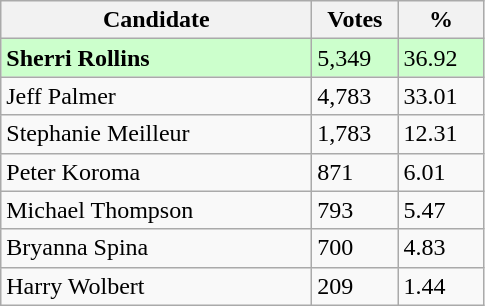<table class="wikitable sortable">
<tr>
<th width="200px">Candidate</th>
<th width="50px">Votes</th>
<th width="50px">%</th>
</tr>
<tr style="text-align:left; background:#cfc;">
<td><strong>Sherri Rollins</strong></td>
<td>5,349</td>
<td>36.92</td>
</tr>
<tr>
<td>Jeff Palmer</td>
<td>4,783</td>
<td>33.01</td>
</tr>
<tr>
<td>Stephanie Meilleur</td>
<td>1,783</td>
<td>12.31</td>
</tr>
<tr>
<td>Peter Koroma</td>
<td>871</td>
<td>6.01</td>
</tr>
<tr>
<td>Michael Thompson</td>
<td>793</td>
<td>5.47</td>
</tr>
<tr>
<td>Bryanna Spina</td>
<td>700</td>
<td>4.83</td>
</tr>
<tr>
<td>Harry Wolbert</td>
<td>209</td>
<td>1.44</td>
</tr>
</table>
